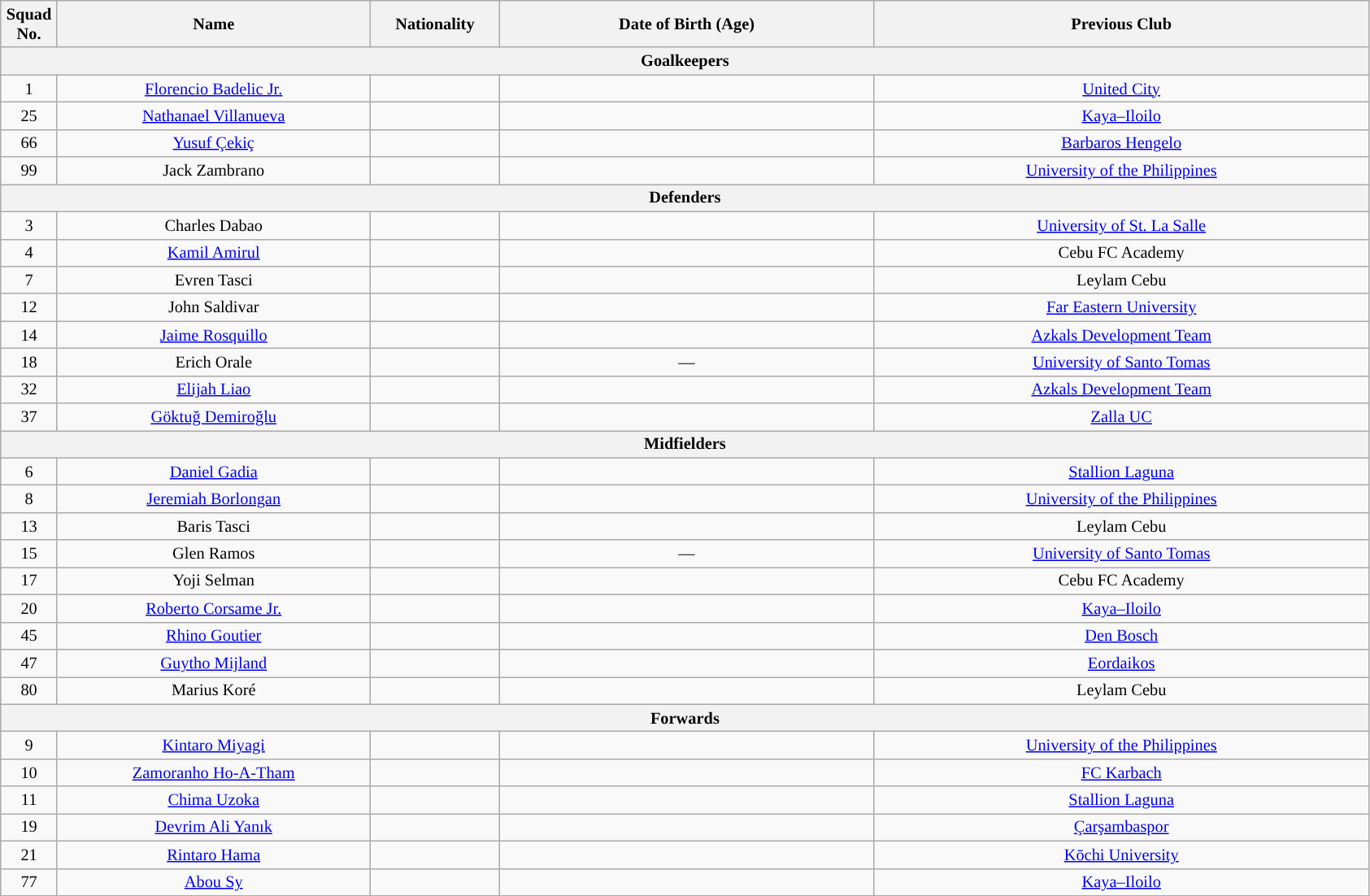<table class="wikitable" style="text-align:center; font-size:85%;">
<tr>
<th style="width:40px;">Squad No.</th>
<th style="width:250px;">Name</th>
<th style="width:100px;">Nationality</th>
<th style="width:300px;">Date of Birth (Age)</th>
<th style="width:400px;">Previous Club</th>
</tr>
<tr>
<th colspan=5>Goalkeepers</th>
</tr>
<tr>
<td>1</td>
<td><a href='#'>Florencio Badelic Jr.</a></td>
<td></td>
<td></td>
<td> <a href='#'>United City</a></td>
</tr>
<tr>
<td>25</td>
<td><a href='#'>Nathanael Villanueva</a></td>
<td></td>
<td></td>
<td> <a href='#'>Kaya–Iloilo</a></td>
</tr>
<tr>
<td>66</td>
<td><a href='#'>Yusuf Çekiç</a></td>
<td> </td>
<td></td>
<td> <a href='#'>Barbaros Hengelo</a></td>
</tr>
<tr>
<td>99</td>
<td>Jack Zambrano</td>
<td></td>
<td></td>
<td> <a href='#'>University of the Philippines</a></td>
</tr>
<tr>
<th colspan=5>Defenders</th>
</tr>
<tr>
<td>3</td>
<td>Charles Dabao</td>
<td></td>
<td></td>
<td> <a href='#'>University of St. La Salle</a></td>
</tr>
<tr>
<td>4</td>
<td><a href='#'>Kamil Amirul</a></td>
<td></td>
<td></td>
<td> Cebu FC Academy</td>
</tr>
<tr>
<td>7</td>
<td>Evren Tasci</td>
<td> </td>
<td></td>
<td> Leylam Cebu</td>
</tr>
<tr>
<td>12</td>
<td>John Saldivar</td>
<td></td>
<td></td>
<td> <a href='#'>Far Eastern University</a></td>
</tr>
<tr>
<td>14</td>
<td><a href='#'>Jaime Rosquillo</a></td>
<td></td>
<td></td>
<td> <a href='#'>Azkals Development Team</a></td>
</tr>
<tr>
<td>18</td>
<td>Erich Orale</td>
<td></td>
<td>—</td>
<td> <a href='#'>University of Santo Tomas</a></td>
</tr>
<tr>
<td>32</td>
<td><a href='#'>Elijah Liao</a></td>
<td></td>
<td></td>
<td> <a href='#'>Azkals Development Team</a></td>
</tr>
<tr>
<td>37</td>
<td><a href='#'>Göktuğ Demiroğlu</a></td>
<td></td>
<td></td>
<td> <a href='#'>Zalla UC</a></td>
</tr>
<tr>
<th colspan=5>Midfielders</th>
</tr>
<tr>
<td>6</td>
<td><a href='#'>Daniel Gadia</a></td>
<td></td>
<td></td>
<td> <a href='#'>Stallion Laguna</a></td>
</tr>
<tr>
<td>8</td>
<td><a href='#'>Jeremiah Borlongan</a></td>
<td></td>
<td></td>
<td> <a href='#'>University of the Philippines</a></td>
</tr>
<tr>
<td>13</td>
<td>Baris Tasci</td>
<td> </td>
<td></td>
<td> Leylam Cebu</td>
</tr>
<tr>
<td>15</td>
<td>Glen Ramos</td>
<td></td>
<td>—</td>
<td> <a href='#'>University of Santo Tomas</a></td>
</tr>
<tr>
<td>17</td>
<td>Yoji Selman</td>
<td></td>
<td></td>
<td> Cebu FC Academy</td>
</tr>
<tr>
<td>20</td>
<td><a href='#'>Roberto Corsame Jr.</a></td>
<td></td>
<td></td>
<td> <a href='#'>Kaya–Iloilo</a></td>
</tr>
<tr>
<td>45</td>
<td><a href='#'>Rhino Goutier</a></td>
<td> </td>
<td></td>
<td> <a href='#'>Den Bosch</a></td>
</tr>
<tr>
<td>47</td>
<td><a href='#'>Guytho Mijland</a></td>
<td> </td>
<td></td>
<td> <a href='#'>Eordaikos</a></td>
</tr>
<tr>
<td>80</td>
<td>Marius Koré</td>
<td></td>
<td></td>
<td> Leylam Cebu</td>
</tr>
<tr>
<th colspan=5>Forwards</th>
</tr>
<tr>
<td>9</td>
<td><a href='#'>Kintaro Miyagi</a></td>
<td></td>
<td></td>
<td> <a href='#'>University of the Philippines</a></td>
</tr>
<tr>
<td>10</td>
<td><a href='#'>Zamoranho Ho-A-Tham</a></td>
<td> </td>
<td></td>
<td> <a href='#'>FC Karbach</a></td>
</tr>
<tr>
<td>11</td>
<td><a href='#'>Chima Uzoka</a></td>
<td> </td>
<td></td>
<td> <a href='#'>Stallion Laguna</a></td>
</tr>
<tr>
<td>19</td>
<td><a href='#'>Devrim Ali Yanık</a></td>
<td></td>
<td></td>
<td> <a href='#'>Çarşambaspor</a></td>
</tr>
<tr>
<td>21</td>
<td><a href='#'>Rintaro Hama</a></td>
<td></td>
<td></td>
<td> <a href='#'>Kōchi University</a></td>
</tr>
<tr>
<td>77</td>
<td><a href='#'>Abou Sy</a></td>
<td></td>
<td></td>
<td> <a href='#'>Kaya–Iloilo</a></td>
</tr>
<tr>
</tr>
</table>
